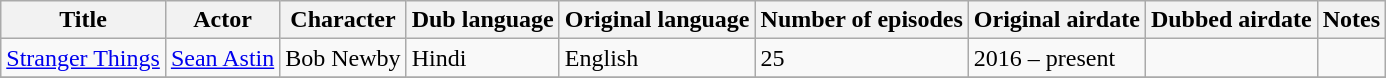<table class="wikitable">
<tr>
<th>Title</th>
<th>Actor</th>
<th>Character</th>
<th>Dub language</th>
<th>Original language</th>
<th>Number of episodes</th>
<th>Original airdate</th>
<th>Dubbed airdate</th>
<th>Notes</th>
</tr>
<tr>
<td><a href='#'>Stranger Things</a></td>
<td><a href='#'>Sean Astin</a></td>
<td>Bob Newby</td>
<td>Hindi</td>
<td>English</td>
<td>25</td>
<td>2016 – present</td>
<td></td>
<td></td>
</tr>
<tr>
</tr>
</table>
